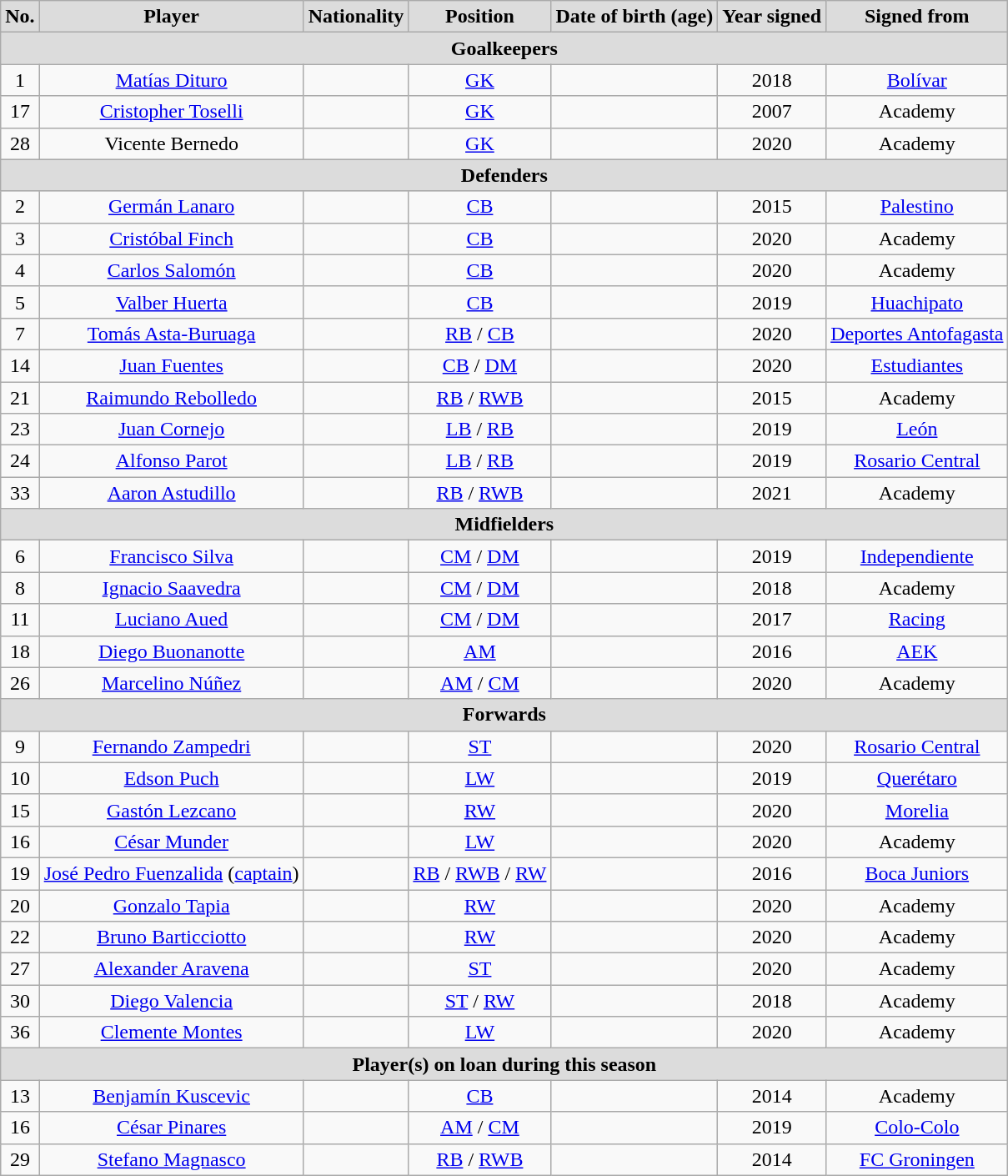<table class="wikitable sortable" style="text-align:center">
<tr>
<th style="background:#dcdcdc; text-align:center;">No.</th>
<th style="background:#dcdcdc; text-align:center;">Player</th>
<th style="background:#dcdcdc; text-align:center;">Nationality</th>
<th style="background:#dcdcdc; text-align:center;">Position</th>
<th style="background:#dcdcdc; text-align:center;">Date of birth (age)</th>
<th style="background:#dcdcdc; text-align:center;">Year signed</th>
<th style="background:#dcdcdc; text-align:center;">Signed from</th>
</tr>
<tr>
<th colspan="7" style="background:#dcdcdc; text-align:center;">Goalkeepers</th>
</tr>
<tr>
<td>1</td>
<td><a href='#'>Matías Dituro</a></td>
<td></td>
<td><a href='#'>GK</a></td>
<td></td>
<td>2018</td>
<td><a href='#'>Bolívar</a></td>
</tr>
<tr>
<td>17</td>
<td><a href='#'>Cristopher Toselli</a></td>
<td></td>
<td><a href='#'>GK</a></td>
<td></td>
<td>2007</td>
<td>Academy</td>
</tr>
<tr>
<td>28</td>
<td>Vicente Bernedo</td>
<td></td>
<td><a href='#'>GK</a></td>
<td></td>
<td>2020</td>
<td>Academy</td>
</tr>
<tr>
<th colspan="7" style="background:#dcdcdc; text-align:center;">Defenders</th>
</tr>
<tr>
<td>2</td>
<td><a href='#'>Germán Lanaro</a></td>
<td></td>
<td><a href='#'>CB</a></td>
<td></td>
<td>2015</td>
<td><a href='#'>Palestino</a></td>
</tr>
<tr>
<td>3</td>
<td><a href='#'>Cristóbal Finch</a></td>
<td></td>
<td><a href='#'>CB</a></td>
<td></td>
<td>2020</td>
<td>Academy</td>
</tr>
<tr>
<td>4</td>
<td><a href='#'>Carlos Salomón</a></td>
<td></td>
<td><a href='#'>CB</a></td>
<td></td>
<td>2020</td>
<td>Academy</td>
</tr>
<tr>
<td>5</td>
<td><a href='#'>Valber Huerta</a></td>
<td></td>
<td><a href='#'>CB</a></td>
<td></td>
<td>2019</td>
<td><a href='#'>Huachipato</a></td>
</tr>
<tr>
<td>7</td>
<td><a href='#'>Tomás Asta-Buruaga</a></td>
<td></td>
<td><a href='#'>RB</a> / <a href='#'>CB</a></td>
<td></td>
<td>2020</td>
<td><a href='#'>Deportes Antofagasta</a></td>
</tr>
<tr>
<td>14</td>
<td><a href='#'>Juan Fuentes</a></td>
<td></td>
<td><a href='#'>CB</a> / <a href='#'>DM</a></td>
<td></td>
<td>2020</td>
<td><a href='#'>Estudiantes</a></td>
</tr>
<tr>
<td>21</td>
<td><a href='#'>Raimundo Rebolledo</a></td>
<td></td>
<td><a href='#'>RB</a> / <a href='#'>RWB</a></td>
<td></td>
<td>2015</td>
<td>Academy</td>
</tr>
<tr>
<td>23</td>
<td><a href='#'>Juan Cornejo</a></td>
<td></td>
<td><a href='#'>LB</a> / <a href='#'>RB</a></td>
<td></td>
<td>2019</td>
<td><a href='#'>León</a></td>
</tr>
<tr>
<td>24</td>
<td><a href='#'>Alfonso Parot</a></td>
<td></td>
<td><a href='#'>LB</a> / <a href='#'>RB</a></td>
<td></td>
<td>2019</td>
<td><a href='#'>Rosario Central</a></td>
</tr>
<tr>
<td>33</td>
<td><a href='#'>Aaron Astudillo</a></td>
<td></td>
<td><a href='#'>RB</a> / <a href='#'>RWB</a></td>
<td></td>
<td>2021</td>
<td>Academy</td>
</tr>
<tr>
<th colspan="7" style="background:#dcdcdc; text-align:center;">Midfielders</th>
</tr>
<tr>
<td>6</td>
<td><a href='#'>Francisco Silva</a></td>
<td></td>
<td><a href='#'>CM</a> / <a href='#'>DM</a></td>
<td></td>
<td>2019</td>
<td><a href='#'>Independiente</a></td>
</tr>
<tr>
<td>8</td>
<td><a href='#'>Ignacio Saavedra</a></td>
<td></td>
<td><a href='#'>CM</a> / <a href='#'>DM</a></td>
<td></td>
<td>2018</td>
<td>Academy</td>
</tr>
<tr>
<td>11</td>
<td><a href='#'>Luciano Aued</a></td>
<td></td>
<td><a href='#'>CM</a> / <a href='#'>DM</a></td>
<td></td>
<td>2017</td>
<td><a href='#'>Racing</a></td>
</tr>
<tr>
<td>18</td>
<td><a href='#'>Diego Buonanotte</a></td>
<td></td>
<td><a href='#'>AM</a></td>
<td></td>
<td>2016</td>
<td><a href='#'>AEK</a></td>
</tr>
<tr>
<td>26</td>
<td><a href='#'>Marcelino Núñez</a></td>
<td></td>
<td><a href='#'>AM</a> / <a href='#'>CM</a></td>
<td></td>
<td>2020</td>
<td>Academy</td>
</tr>
<tr>
<th colspan="7" style="background:#dcdcdc; text-align:center;">Forwards</th>
</tr>
<tr>
<td>9</td>
<td><a href='#'>Fernando Zampedri</a></td>
<td></td>
<td><a href='#'>ST</a></td>
<td></td>
<td>2020</td>
<td><a href='#'>Rosario Central</a></td>
</tr>
<tr>
<td>10</td>
<td><a href='#'>Edson Puch</a></td>
<td></td>
<td><a href='#'>LW</a></td>
<td></td>
<td>2019</td>
<td><a href='#'>Querétaro</a></td>
</tr>
<tr>
<td>15</td>
<td><a href='#'>Gastón Lezcano</a></td>
<td></td>
<td><a href='#'>RW</a></td>
<td></td>
<td>2020</td>
<td><a href='#'>Morelia</a></td>
</tr>
<tr>
<td>16</td>
<td><a href='#'>César Munder</a></td>
<td></td>
<td><a href='#'>LW</a></td>
<td></td>
<td>2020</td>
<td>Academy</td>
</tr>
<tr>
<td>19</td>
<td><a href='#'>José Pedro Fuenzalida</a> (<a href='#'>captain</a>)</td>
<td></td>
<td><a href='#'>RB</a> / <a href='#'>RWB</a> / <a href='#'>RW</a></td>
<td></td>
<td>2016</td>
<td><a href='#'>Boca Juniors</a></td>
</tr>
<tr>
<td>20</td>
<td><a href='#'>Gonzalo Tapia</a></td>
<td></td>
<td><a href='#'>RW</a></td>
<td></td>
<td>2020</td>
<td>Academy</td>
</tr>
<tr>
<td>22</td>
<td><a href='#'>Bruno Barticciotto</a></td>
<td></td>
<td><a href='#'>RW</a></td>
<td></td>
<td>2020</td>
<td>Academy</td>
</tr>
<tr>
<td>27</td>
<td><a href='#'>Alexander Aravena</a></td>
<td></td>
<td><a href='#'>ST</a></td>
<td></td>
<td>2020</td>
<td>Academy</td>
</tr>
<tr>
<td>30</td>
<td><a href='#'>Diego Valencia</a></td>
<td></td>
<td><a href='#'>ST</a> / <a href='#'>RW</a></td>
<td></td>
<td>2018</td>
<td>Academy</td>
</tr>
<tr>
<td>36</td>
<td><a href='#'>Clemente Montes</a></td>
<td></td>
<td><a href='#'>LW</a></td>
<td></td>
<td>2020</td>
<td>Academy</td>
</tr>
<tr>
<th colspan="7" style="background:#dcdcdc; text-align:center;">Player(s) on loan during this season</th>
</tr>
<tr>
<td>13</td>
<td><a href='#'>Benjamín Kuscevic</a></td>
<td></td>
<td><a href='#'>CB</a></td>
<td></td>
<td>2014</td>
<td>Academy</td>
</tr>
<tr>
<td>16</td>
<td><a href='#'>César Pinares</a></td>
<td></td>
<td><a href='#'>AM</a> / <a href='#'>CM</a></td>
<td></td>
<td>2019</td>
<td><a href='#'>Colo-Colo</a></td>
</tr>
<tr>
<td>29</td>
<td><a href='#'>Stefano Magnasco</a></td>
<td></td>
<td><a href='#'>RB</a> / <a href='#'>RWB</a></td>
<td></td>
<td>2014</td>
<td><a href='#'>FC Groningen</a></td>
</tr>
</table>
